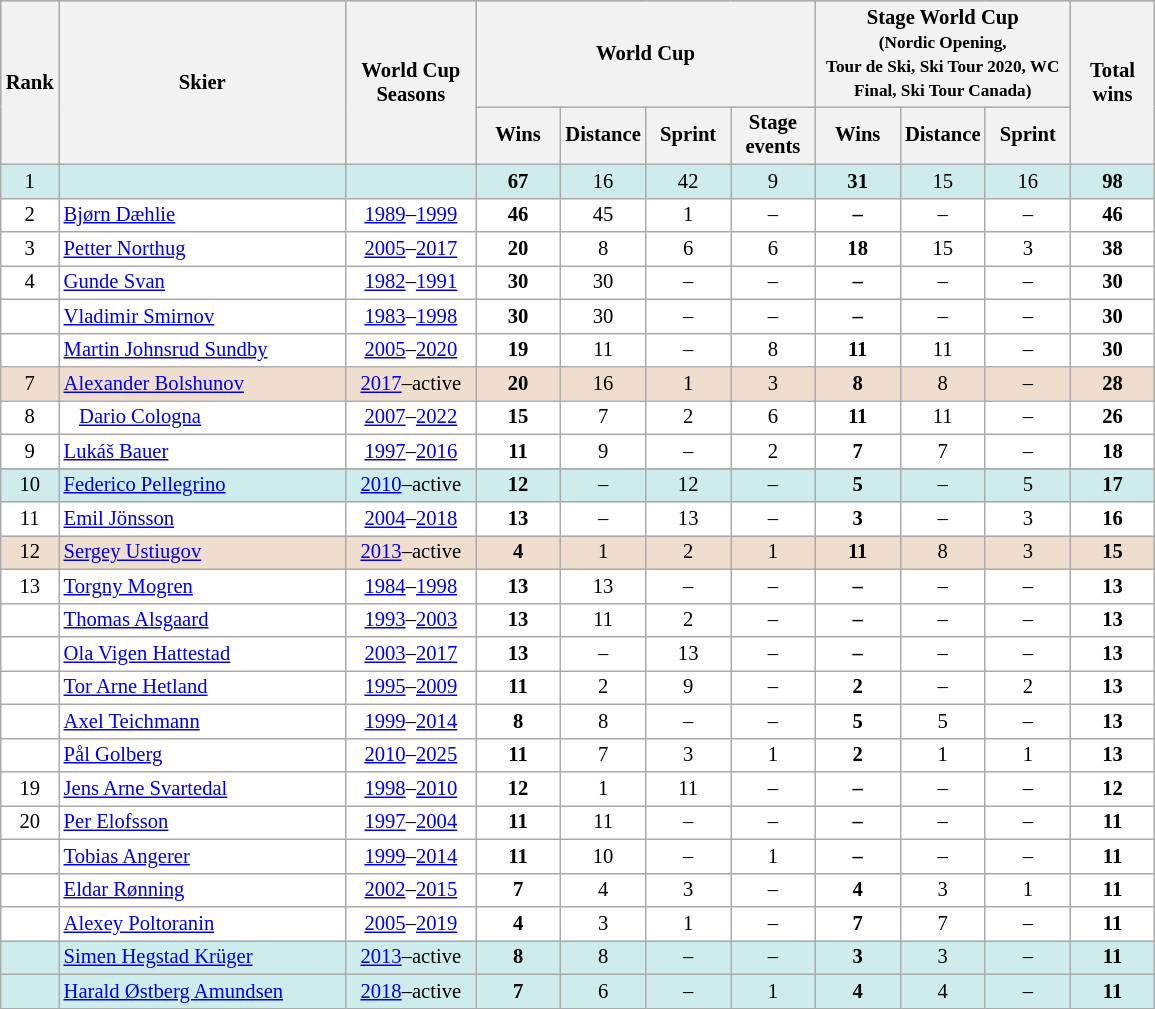<table class="wikitable plainrowheaders" style="background:#fff; font-size:86%; line-height:16px; border:gray solid 1px">
<tr style="background:#ccc; text-align:center;">
<th rowspan="2" style="width:20px;">Rank</th>
<th rowspan="2" style="width:185px;">Skier</th>
<th rowspan="2" style="width:80px;">World Cup Seasons</th>
<th colspan="4"  style="text-align:center; width:100px;">World Cup</th>
<th colspan="3"  style="text-align:center; width:100px;">Stage World Cup<br><small>(Nordic Opening,<br>Tour de Ski, Ski Tour 2020, WC Final, Ski Tour Canada)</small></th>
<th rowspan="2"  style="text-align:center; width:50px;">Total wins</th>
</tr>
<tr>
<th style="text-align:center; width:50px;">Wins</th>
<th style="text-align:center; width:50px;">Distance</th>
<th style="text-align:center; width:50px;">Sprint</th>
<th style="text-align:center; width:50px;">Stage events</th>
<th style="text-align:center; width:50px;">Wins</th>
<th style="text-align:center; width:50px;">Distance</th>
<th style="text-align:center; width:50px;">Sprint</th>
</tr>
<tr style="background:#cfecec; text-align:center;">
<td>1</td>
<td align=left></td>
<td></td>
<td><strong>67</strong></td>
<td>16</td>
<td>42</td>
<td>9</td>
<td><strong>31</strong></td>
<td>15</td>
<td>16</td>
<td><strong>98</strong></td>
</tr>
<tr align=center>
<td>2</td>
<td align=left> <a href='#'>Bjørn Dæhlie</a></td>
<td><a href='#'>1989</a>–<a href='#'>1999</a></td>
<td><strong>46</strong></td>
<td>45</td>
<td>1</td>
<td>–</td>
<td><strong>–</strong></td>
<td>–</td>
<td>–</td>
<td><strong>46</strong></td>
</tr>
<tr align=center>
<td>3</td>
<td align=left> <a href='#'>Petter Northug</a></td>
<td><a href='#'>2005</a>–<a href='#'>2017</a></td>
<td><strong>20</strong></td>
<td>8</td>
<td>6</td>
<td>6</td>
<td><strong>18</strong></td>
<td>15</td>
<td>3</td>
<td><strong>38</strong></td>
</tr>
<tr align=center>
<td>4</td>
<td align=left> <a href='#'>Gunde Svan</a></td>
<td><a href='#'>1982</a>–<a href='#'>1991</a></td>
<td><strong>30</strong></td>
<td>30</td>
<td>–</td>
<td>–</td>
<td><strong>–</strong></td>
<td>–</td>
<td>–</td>
<td><strong>30</strong></td>
</tr>
<tr align=center>
<td></td>
<td align=left> <a href='#'>Vladimir Smirnov</a></td>
<td><a href='#'>1983</a>–<a href='#'>1998</a></td>
<td><strong>30</strong></td>
<td>30</td>
<td>–</td>
<td>–</td>
<td><strong>–</strong></td>
<td>–</td>
<td>–</td>
<td><strong>30</strong></td>
</tr>
<tr align=center>
<td></td>
<td align=left> <a href='#'>Martin Johnsrud Sundby</a></td>
<td><a href='#'>2005</a>–<a href='#'>2020</a></td>
<td><strong>19</strong></td>
<td>11</td>
<td>–</td>
<td>8</td>
<td><strong>11</strong></td>
<td>11</td>
<td>–</td>
<td><strong>30</strong></td>
</tr>
<tr style="background:#efdecd; text-align:center;">
<td>7</td>
<td align=left> <a href='#'>Alexander Bolshunov</a></td>
<td><a href='#'>2017</a>–active</td>
<td><strong>20</strong></td>
<td>16</td>
<td>1</td>
<td>3</td>
<td><strong>8</strong></td>
<td>8</td>
<td>–</td>
<td><strong>28</strong></td>
</tr>
<tr align=center>
<td>8</td>
<td align=left>   <a href='#'>Dario Cologna</a></td>
<td><a href='#'>2007</a>–<a href='#'>2022</a></td>
<td><strong>15</strong></td>
<td>7</td>
<td>2</td>
<td>6</td>
<td><strong>11</strong></td>
<td>11</td>
<td>–</td>
<td><strong>26</strong></td>
</tr>
<tr align=center>
<td>9</td>
<td align=left> <a href='#'>Lukáš Bauer</a></td>
<td><a href='#'>1997</a>–<a href='#'>2016</a></td>
<td><strong>11</strong></td>
<td>9</td>
<td>–</td>
<td>2</td>
<td><strong>7</strong></td>
<td>7</td>
<td>–</td>
<td><strong>18</strong></td>
</tr>
<tr align=center>
</tr>
<tr style="background:#cfecec; text-align:center;">
<td>10</td>
<td align=left> <a href='#'>Federico Pellegrino</a></td>
<td><a href='#'>2010</a>–active</td>
<td><strong>12</strong></td>
<td>–</td>
<td>12</td>
<td>–</td>
<td><strong>5</strong></td>
<td>–</td>
<td>5</td>
<td><strong>17</strong></td>
</tr>
<tr align=center>
<td>11</td>
<td align=left> <a href='#'>Emil Jönsson</a></td>
<td><a href='#'>2004</a>–<a href='#'>2018</a></td>
<td><strong>13</strong></td>
<td>–</td>
<td>13</td>
<td>–</td>
<td><strong>3</strong></td>
<td>–</td>
<td>3</td>
<td><strong>16</strong></td>
</tr>
<tr style="background:#efdecd; text-align:center;">
<td>12</td>
<td align=left> <a href='#'>Sergey Ustiugov</a></td>
<td><a href='#'>2013</a>–active</td>
<td><strong>4</strong></td>
<td>1</td>
<td>2</td>
<td>1</td>
<td><strong>11</strong></td>
<td>8</td>
<td>3</td>
<td><strong>15</strong></td>
</tr>
<tr align=center>
<td>13</td>
<td align=left> <a href='#'>Torgny Mogren</a></td>
<td><a href='#'>1984</a>–<a href='#'>1998</a></td>
<td><strong>13</strong></td>
<td>13</td>
<td>–</td>
<td>–</td>
<td><strong>–</strong></td>
<td>–</td>
<td>–</td>
<td><strong>13</strong></td>
</tr>
<tr align=center>
<td></td>
<td align=left> <a href='#'>Thomas Alsgaard</a></td>
<td><a href='#'>1993</a>–<a href='#'>2003</a></td>
<td><strong>13</strong></td>
<td>11</td>
<td>2</td>
<td>–</td>
<td><strong>–</strong></td>
<td>–</td>
<td>–</td>
<td><strong>13</strong></td>
</tr>
<tr align=center>
<td></td>
<td align=left> <a href='#'>Ola Vigen Hattestad</a></td>
<td><a href='#'>2003</a>–<a href='#'>2017</a></td>
<td><strong>13</strong></td>
<td>–</td>
<td>13</td>
<td>–</td>
<td><strong>–</strong></td>
<td>–</td>
<td>–</td>
<td><strong>13</strong></td>
</tr>
<tr align=center>
<td></td>
<td align=left> <a href='#'>Tor Arne Hetland</a></td>
<td><a href='#'>1995</a>–<a href='#'>2009</a></td>
<td><strong>11</strong></td>
<td>2</td>
<td>9</td>
<td>–</td>
<td><strong>2</strong></td>
<td>–</td>
<td>2</td>
<td><strong>13</strong></td>
</tr>
<tr align=center>
<td></td>
<td align=left> <a href='#'>Axel Teichmann</a></td>
<td><a href='#'>1999</a>–<a href='#'>2014</a></td>
<td><strong>8</strong></td>
<td>8</td>
<td>–</td>
<td>–</td>
<td><strong>5</strong></td>
<td>5</td>
<td>–</td>
<td><strong>13</strong></td>
</tr>
<tr align=center>
<td></td>
<td align=left> <a href='#'>Pål Golberg</a></td>
<td><a href='#'>2010</a>–<a href='#'>2025</a></td>
<td><strong>11</strong></td>
<td>7</td>
<td>3</td>
<td>1</td>
<td><strong>2</strong></td>
<td>1</td>
<td>1</td>
<td><strong>13</strong></td>
</tr>
<tr align=center>
<td>19</td>
<td align=left> <a href='#'>Jens Arne Svartedal</a></td>
<td><a href='#'>1998</a>–<a href='#'>2010</a></td>
<td><strong>12</strong></td>
<td>1</td>
<td>11</td>
<td>–</td>
<td><strong>–</strong></td>
<td>–</td>
<td>–</td>
<td><strong>12</strong></td>
</tr>
<tr align=center>
<td>20</td>
<td align=left> <a href='#'>Per Elofsson</a></td>
<td><a href='#'>1997</a>–<a href='#'>2004</a></td>
<td><strong>11</strong></td>
<td>11</td>
<td>–</td>
<td>–</td>
<td><strong>–</strong></td>
<td>–</td>
<td>–</td>
<td><strong>11</strong></td>
</tr>
<tr align=center>
<td></td>
<td align=left> <a href='#'>Tobias Angerer</a></td>
<td><a href='#'>1999</a>–<a href='#'>2014</a></td>
<td><strong>11</strong></td>
<td>10</td>
<td>–</td>
<td>1</td>
<td><strong>–</strong></td>
<td>–</td>
<td>–</td>
<td><strong>11</strong></td>
</tr>
<tr align=center>
<td></td>
<td align=left> <a href='#'>Eldar Rønning</a></td>
<td><a href='#'>2002</a>–<a href='#'>2015</a></td>
<td><strong>7</strong></td>
<td>4</td>
<td>3</td>
<td>–</td>
<td><strong>4</strong></td>
<td>3</td>
<td>1</td>
<td><strong>11</strong></td>
</tr>
<tr align=center>
<td></td>
<td align=left> <a href='#'>Alexey Poltoranin</a></td>
<td><a href='#'>2005</a>–<a href='#'>2019</a></td>
<td><strong>4</strong></td>
<td>3</td>
<td>1</td>
<td>–</td>
<td><strong>7</strong></td>
<td>7</td>
<td>–</td>
<td><strong>11</strong></td>
</tr>
<tr style="background:#cfecec; text-align:center;">
<td></td>
<td align=left> <a href='#'>Simen Hegstad Krüger</a></td>
<td><a href='#'>2013</a>–active</td>
<td><strong>8</strong></td>
<td>8</td>
<td>–</td>
<td>–</td>
<td><strong>3</strong></td>
<td>3</td>
<td>–</td>
<td><strong>11</strong></td>
</tr>
<tr style="background:#cfecec; text-align:center;">
<td></td>
<td align=left> <a href='#'>Harald Østberg Amundsen</a></td>
<td><a href='#'>2018</a>–active</td>
<td><strong>7</strong></td>
<td>6</td>
<td>–</td>
<td>1</td>
<td><strong>4</strong></td>
<td>4</td>
<td>–</td>
<td><strong>11</strong></td>
</tr>
</table>
